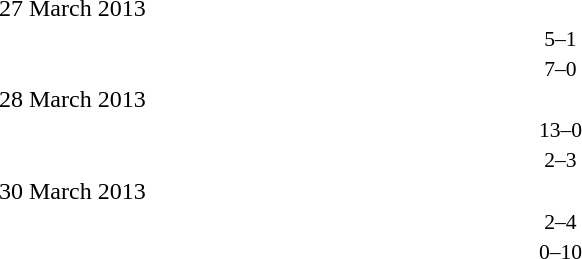<table style="width:70%;" cellspacing="1">
<tr>
<th width=35%></th>
<th width=15%></th>
<th></th>
</tr>
<tr>
<td>27 March 2013</td>
</tr>
<tr style=font-size:90%>
<td align=right><strong></strong></td>
<td align=center>5–1</td>
<td><strong></strong></td>
</tr>
<tr style=font-size:90%>
<td align=right><strong></strong></td>
<td align=center>7–0</td>
<td><strong></strong></td>
</tr>
<tr>
<td>28 March 2013</td>
</tr>
<tr style=font-size:90%>
<td align=right><strong></strong></td>
<td align=center>13–0</td>
<td><strong></strong></td>
</tr>
<tr style=font-size:90%>
<td align=right><strong></strong></td>
<td align=center>2–3</td>
<td><strong></strong></td>
</tr>
<tr>
<td>30 March 2013</td>
</tr>
<tr style=font-size:90%>
<td align=right><strong></strong></td>
<td align=center>2–4</td>
<td><strong></strong></td>
</tr>
<tr style=font-size:90%>
<td align=right><strong></strong></td>
<td align=center>0–10</td>
<td><strong></strong></td>
</tr>
</table>
